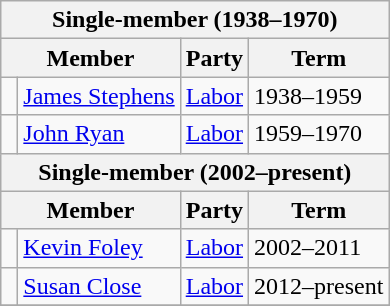<table class="wikitable">
<tr>
<th colspan=4>Single-member (1938–1970)</th>
</tr>
<tr>
<th colspan="2">Member</th>
<th>Party</th>
<th>Term</th>
</tr>
<tr>
<td> </td>
<td><a href='#'>James Stephens</a></td>
<td><a href='#'>Labor</a></td>
<td>1938–1959</td>
</tr>
<tr>
<td> </td>
<td><a href='#'>John Ryan</a></td>
<td><a href='#'>Labor</a></td>
<td>1959–1970</td>
</tr>
<tr>
<th colspan=4>Single-member (2002–present)</th>
</tr>
<tr>
<th colspan="2">Member</th>
<th>Party</th>
<th>Term</th>
</tr>
<tr>
<td> </td>
<td><a href='#'>Kevin Foley</a></td>
<td><a href='#'>Labor</a></td>
<td>2002–2011</td>
</tr>
<tr>
<td> </td>
<td><a href='#'>Susan Close</a></td>
<td><a href='#'>Labor</a></td>
<td>2012–present</td>
</tr>
<tr>
</tr>
</table>
